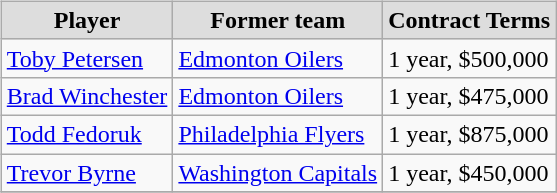<table cellspacing="10">
<tr>
<td valign="top"><br><table class="wikitable">
<tr align="center"  bgcolor="#dddddd">
<td><strong>Player</strong></td>
<td><strong>Former team</strong></td>
<td><strong>Contract Terms</strong></td>
</tr>
<tr>
<td><a href='#'>Toby Petersen</a></td>
<td><a href='#'>Edmonton Oilers</a></td>
<td>1 year, $500,000</td>
</tr>
<tr>
<td><a href='#'>Brad Winchester</a></td>
<td><a href='#'>Edmonton Oilers</a></td>
<td>1 year, $475,000</td>
</tr>
<tr>
<td><a href='#'>Todd Fedoruk</a></td>
<td><a href='#'>Philadelphia Flyers</a></td>
<td>1 year, $875,000</td>
</tr>
<tr>
<td><a href='#'>Trevor Byrne</a></td>
<td><a href='#'>Washington Capitals</a></td>
<td>1 year, $450,000</td>
</tr>
<tr>
</tr>
</table>
</td>
</tr>
</table>
